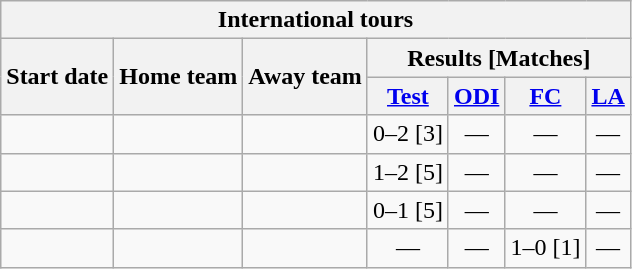<table class="wikitable">
<tr>
<th colspan="7">International tours</th>
</tr>
<tr>
<th rowspan="2">Start date</th>
<th rowspan="2">Home team</th>
<th rowspan="2">Away team</th>
<th colspan="4">Results [Matches]</th>
</tr>
<tr>
<th><a href='#'>Test</a></th>
<th><a href='#'>ODI</a></th>
<th><a href='#'>FC</a></th>
<th><a href='#'>LA</a></th>
</tr>
<tr>
<td><a href='#'></a></td>
<td></td>
<td></td>
<td>0–2 [3]</td>
<td ; style="text-align:center">—</td>
<td ; style="text-align:center">—</td>
<td ; style="text-align:center">—</td>
</tr>
<tr>
<td><a href='#'></a></td>
<td></td>
<td></td>
<td>1–2 [5]</td>
<td ; style="text-align:center">—</td>
<td ; style="text-align:center">—</td>
<td ; style="text-align:center">—</td>
</tr>
<tr>
<td><a href='#'></a></td>
<td></td>
<td></td>
<td>0–1 [5]</td>
<td ; style="text-align:center">—</td>
<td ; style="text-align:center">—</td>
<td ; style="text-align:center">—</td>
</tr>
<tr>
<td><a href='#'></a></td>
<td></td>
<td></td>
<td ; style="text-align:center">—</td>
<td ; style="text-align:center">—</td>
<td>1–0 [1]</td>
<td ; style="text-align:center">—</td>
</tr>
</table>
